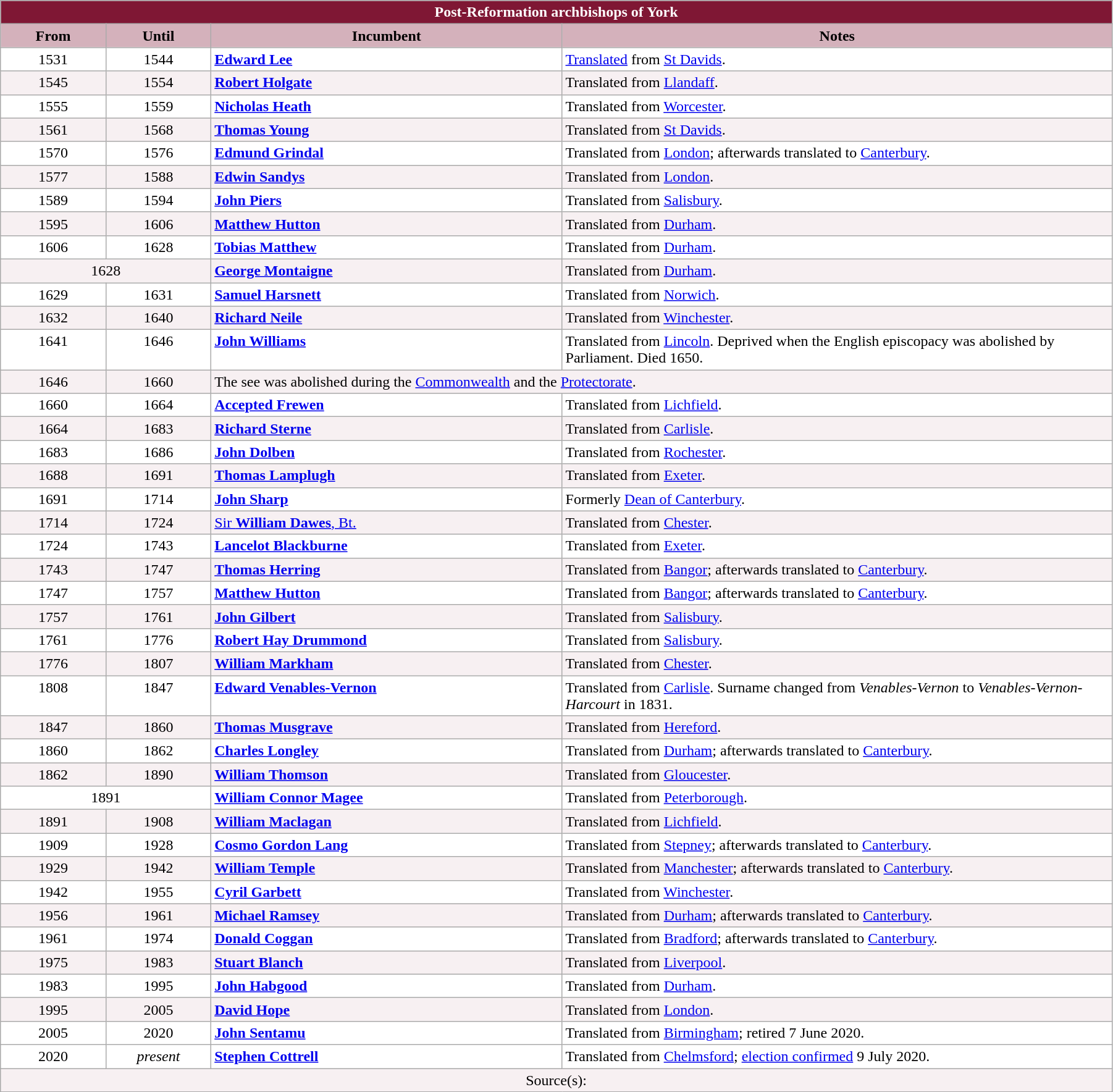<table class="wikitable" style="width:95%;" border="1" cellpadding="2">
<tr>
<th colspan="4" style="background-color: #7F1734; color: white;">Post-Reformation archbishops of York</th>
</tr>
<tr>
<th style="background-color: #D4B1BB; width: 9%;">From</th>
<th style="background-color: #D4B1BB; width: 9%;">Until</th>
<th style="background-color: #D4B1BB; width: 30%;">Incumbent</th>
<th style="background-color: #D4B1BB; width: 47%;">Notes</th>
</tr>
<tr valign="top" style="background-color: white;">
<td style="text-align: center;">1531</td>
<td style="text-align: center;">1544</td>
<td> <strong><a href='#'>Edward Lee</a></strong></td>
<td><a href='#'>Translated</a> from <a href='#'>St Davids</a>.</td>
</tr>
<tr valign="top" style="background-color: #F7F0F2;">
<td style="text-align: center;">1545</td>
<td style="text-align: center;">1554</td>
<td> <strong><a href='#'>Robert Holgate</a></strong></td>
<td>Translated from <a href='#'>Llandaff</a>.</td>
</tr>
<tr valign="top" style="background-color: white;">
<td style="text-align: center;">1555</td>
<td style="text-align: center;">1559</td>
<td> <strong><a href='#'>Nicholas Heath</a></strong></td>
<td>Translated from <a href='#'>Worcester</a>.</td>
</tr>
<tr valign="top" style="background-color: #F7F0F2;">
<td style="text-align: center;">1561</td>
<td style="text-align: center;">1568</td>
<td> <strong><a href='#'>Thomas Young</a></strong></td>
<td>Translated from <a href='#'>St Davids</a>.</td>
</tr>
<tr valign="top" style="background-color: white;">
<td style="text-align: center;">1570</td>
<td style="text-align: center;">1576</td>
<td> <strong><a href='#'>Edmund Grindal</a></strong></td>
<td>Translated from <a href='#'>London</a>; afterwards translated to <a href='#'>Canterbury</a>.</td>
</tr>
<tr valign="top" style="background-color: #F7F0F2;">
<td style="text-align: center;">1577</td>
<td style="text-align: center;">1588</td>
<td> <strong><a href='#'>Edwin Sandys</a></strong></td>
<td>Translated from <a href='#'>London</a>.</td>
</tr>
<tr valign="top" style="background-color: white;">
<td style="text-align: center;">1589</td>
<td style="text-align: center;">1594</td>
<td> <strong><a href='#'>John Piers</a></strong></td>
<td>Translated from <a href='#'>Salisbury</a>.</td>
</tr>
<tr valign="top" style="background-color: #F7F0F2;">
<td style="text-align: center;">1595</td>
<td style="text-align: center;">1606</td>
<td> <strong><a href='#'>Matthew Hutton</a></strong></td>
<td>Translated from <a href='#'>Durham</a>.</td>
</tr>
<tr valign="top" style="background-color: white;">
<td style="text-align: center;">1606</td>
<td style="text-align: center;">1628</td>
<td> <strong><a href='#'>Tobias Matthew</a></strong></td>
<td>Translated from <a href='#'>Durham</a>.</td>
</tr>
<tr valign="top" style="background-color: #F7F0F2;">
<td colspan="2" style="text-align: center;">1628</td>
<td> <strong><a href='#'>George Montaigne</a></strong></td>
<td>Translated from <a href='#'>Durham</a>.</td>
</tr>
<tr valign="top" style="background-color: white;">
<td style="text-align: center;">1629</td>
<td style="text-align: center;">1631</td>
<td> <strong><a href='#'>Samuel Harsnett</a></strong></td>
<td>Translated from <a href='#'>Norwich</a>.</td>
</tr>
<tr valign="top" style="background-color: #F7F0F2;">
<td style="text-align: center;">1632</td>
<td style="text-align: center;">1640</td>
<td> <strong><a href='#'>Richard Neile</a></strong></td>
<td>Translated from <a href='#'>Winchester</a>.</td>
</tr>
<tr valign="top" style="background-color: white;">
<td style="text-align: center;">1641</td>
<td style="text-align: center;">1646</td>
<td> <strong><a href='#'>John Williams</a></strong></td>
<td>Translated from <a href='#'>Lincoln</a>. Deprived when the English episcopacy was abolished by Parliament. Died 1650.</td>
</tr>
<tr valign="top" style="background-color: #F7F0F2;">
<td style="text-align: center;">1646</td>
<td style="text-align: center;">1660</td>
<td colspan="2">The see was abolished during the <a href='#'>Commonwealth</a> and the <a href='#'>Protectorate</a>.</td>
</tr>
<tr valign="top" style="background-color: white;">
<td style="text-align: center;">1660</td>
<td style="text-align: center;">1664</td>
<td> <strong><a href='#'>Accepted Frewen</a></strong></td>
<td>Translated from <a href='#'>Lichfield</a>.</td>
</tr>
<tr valign="top" style="background-color: #F7F0F2;">
<td style="text-align: center;">1664</td>
<td style="text-align: center;">1683</td>
<td> <strong><a href='#'>Richard Sterne</a></strong></td>
<td>Translated from <a href='#'>Carlisle</a>.</td>
</tr>
<tr valign="top" style="background-color: white;">
<td style="text-align: center;">1683</td>
<td style="text-align: center;">1686</td>
<td> <strong><a href='#'>John Dolben</a></strong></td>
<td>Translated from <a href='#'>Rochester</a>.</td>
</tr>
<tr valign="top" style="background-color: #F7F0F2;">
<td style="text-align: center;">1688</td>
<td style="text-align: center;">1691</td>
<td> <strong><a href='#'>Thomas Lamplugh</a></strong></td>
<td>Translated from <a href='#'>Exeter</a>.</td>
</tr>
<tr valign="top" style="background-color: white;">
<td style="text-align: center;">1691</td>
<td style="text-align: center;">1714</td>
<td> <strong><a href='#'>John Sharp</a></strong></td>
<td>Formerly <a href='#'>Dean of Canterbury</a>.</td>
</tr>
<tr valign="top" style="background-color: #F7F0F2;">
<td style="text-align: center;">1714</td>
<td style="text-align: center;">1724</td>
<td> <a href='#'>Sir <strong>William Dawes</strong>, Bt.</a></td>
<td>Translated from <a href='#'>Chester</a>.</td>
</tr>
<tr valign="top" style="background-color: white;">
<td style="text-align: center;">1724</td>
<td style="text-align: center;">1743</td>
<td> <strong><a href='#'>Lancelot Blackburne</a></strong></td>
<td>Translated from <a href='#'>Exeter</a>.</td>
</tr>
<tr valign="top" style="background-color: #F7F0F2;">
<td style="text-align: center;">1743</td>
<td style="text-align: center;">1747</td>
<td> <strong><a href='#'>Thomas Herring</a></strong></td>
<td>Translated from <a href='#'>Bangor</a>; afterwards translated to <a href='#'>Canterbury</a>.</td>
</tr>
<tr valign="top" style="background-color: white;">
<td style="text-align: center;">1747</td>
<td style="text-align: center;">1757</td>
<td> <strong><a href='#'>Matthew Hutton</a></strong></td>
<td>Translated from <a href='#'>Bangor</a>; afterwards translated to <a href='#'>Canterbury</a>.</td>
</tr>
<tr valign="top" style="background-color: #F7F0F2;">
<td style="text-align: center;">1757</td>
<td style="text-align: center;">1761</td>
<td> <strong><a href='#'>John Gilbert</a></strong></td>
<td>Translated from <a href='#'>Salisbury</a>.</td>
</tr>
<tr valign="top" style="background-color: white;">
<td style="text-align: center;">1761</td>
<td style="text-align: center;">1776</td>
<td> <strong><a href='#'>Robert Hay Drummond</a></strong></td>
<td>Translated from <a href='#'>Salisbury</a>.</td>
</tr>
<tr valign="top" style="background-color: #F7F0F2;">
<td style="text-align: center;">1776</td>
<td style="text-align: center;">1807</td>
<td> <strong><a href='#'>William Markham</a></strong></td>
<td>Translated from <a href='#'>Chester</a>.</td>
</tr>
<tr valign="top" style="background-color: white;">
<td style="text-align: center;">1808</td>
<td style="text-align: center;">1847</td>
<td> <strong><a href='#'>Edward Venables-Vernon</a></strong></td>
<td>Translated from <a href='#'>Carlisle</a>. Surname changed from <em>Venables-Vernon</em> to <em>Venables-Vernon-Harcourt</em> in 1831.</td>
</tr>
<tr valign="top" style="background-color: #F7F0F2;">
<td style="text-align: center;">1847</td>
<td style="text-align: center;">1860</td>
<td> <strong><a href='#'>Thomas Musgrave</a></strong></td>
<td>Translated from <a href='#'>Hereford</a>.</td>
</tr>
<tr valign="top" style="background-color: white;">
<td style="text-align: center;">1860</td>
<td style="text-align: center;">1862</td>
<td> <strong><a href='#'>Charles Longley</a></strong></td>
<td>Translated from <a href='#'>Durham</a>; afterwards translated to <a href='#'>Canterbury</a>.</td>
</tr>
<tr valign="top" style="background-color: #F7F0F2;">
<td style="text-align: center;">1862</td>
<td style="text-align: center;">1890</td>
<td> <strong><a href='#'>William Thomson</a></strong></td>
<td>Translated from <a href='#'>Gloucester</a>.</td>
</tr>
<tr valign="top" style="background-color: white;">
<td colspan="2" style="text-align: center;">1891</td>
<td> <strong><a href='#'>William Connor Magee</a></strong></td>
<td>Translated from <a href='#'>Peterborough</a>.</td>
</tr>
<tr valign="top" style="background-color: #F7F0F2;">
<td style="text-align: center;">1891</td>
<td style="text-align: center;">1908<br><em></em></td>
<td> <strong><a href='#'>William Maclagan</a></strong></td>
<td>Translated from <a href='#'>Lichfield</a>.</td>
</tr>
<tr valign="top" style="background-color: white;">
<td style="text-align: center;">1909</td>
<td style="text-align: center;">1928</td>
<td> <strong><a href='#'>Cosmo Gordon Lang</a></strong></td>
<td>Translated from <a href='#'>Stepney</a>; afterwards translated to <a href='#'>Canterbury</a>.</td>
</tr>
<tr valign="top" style="background-color: #F7F0F2;">
<td style="text-align: center;">1929</td>
<td style="text-align: center;">1942</td>
<td> <strong><a href='#'>William Temple</a></strong></td>
<td>Translated from <a href='#'>Manchester</a>; afterwards translated to <a href='#'>Canterbury</a>.</td>
</tr>
<tr valign="top" style="background-color: white;">
<td style="text-align: center;">1942</td>
<td style="text-align: center;">1955<br><em></em></td>
<td> <strong><a href='#'>Cyril Garbett</a></strong></td>
<td>Translated from <a href='#'>Winchester</a>.</td>
</tr>
<tr valign="top" style="background-color: #F7F0F2;">
<td style="text-align: center;">1956</td>
<td style="text-align: center;">1961</td>
<td> <strong><a href='#'>Michael Ramsey</a></strong></td>
<td>Translated from <a href='#'>Durham</a>; afterwards translated to <a href='#'>Canterbury</a>.</td>
</tr>
<tr valign="top" style="background-color: white;">
<td style="text-align: center;">1961</td>
<td style="text-align: center;">1974</td>
<td> <strong><a href='#'>Donald Coggan</a></strong></td>
<td>Translated from <a href='#'>Bradford</a>; afterwards translated to <a href='#'>Canterbury</a>.</td>
</tr>
<tr valign="top" style="background-color: #F7F0F2;">
<td style="text-align: center;">1975</td>
<td style="text-align: center;">1983<br><em></em></td>
<td> <strong><a href='#'>Stuart Blanch</a></strong></td>
<td>Translated from <a href='#'>Liverpool</a>.</td>
</tr>
<tr valign="top" style="background-color: white;">
<td style="text-align: center;">1983</td>
<td style="text-align: center;">1995<br><em></em></td>
<td> <strong><a href='#'>John Habgood</a></strong></td>
<td>Translated from <a href='#'>Durham</a>.</td>
</tr>
<tr valign="top" style="background-color: #F7F0F2;">
<td style="text-align: center;">1995</td>
<td style="text-align: center;">2005<br><em></em></td>
<td> <strong><a href='#'>David Hope</a></strong></td>
<td>Translated from <a href='#'>London</a>.</td>
</tr>
<tr valign="top" style="background-color: white;">
<td style="text-align: center;">2005</td>
<td style="text-align: center;">2020<br><em></em></td>
<td> <strong><a href='#'>John Sentamu</a></strong></td>
<td>Translated from <a href='#'>Birmingham</a>; retired 7 June 2020.</td>
</tr>
<tr valign="top" style="background-color: white">
<td style="text-align: center;">2020</td>
<td style="text-align: center;"><em>present</em></td>
<td> <strong><a href='#'>Stephen Cottrell</a></strong></td>
<td>Translated from <a href='#'>Chelmsford</a>; <a href='#'>election confirmed</a> 9 July 2020.</td>
</tr>
<tr valign="top" style="background-color: #F7F0F2;">
<td colspan="4" style="text-align: center;">Source(s):</td>
</tr>
</table>
